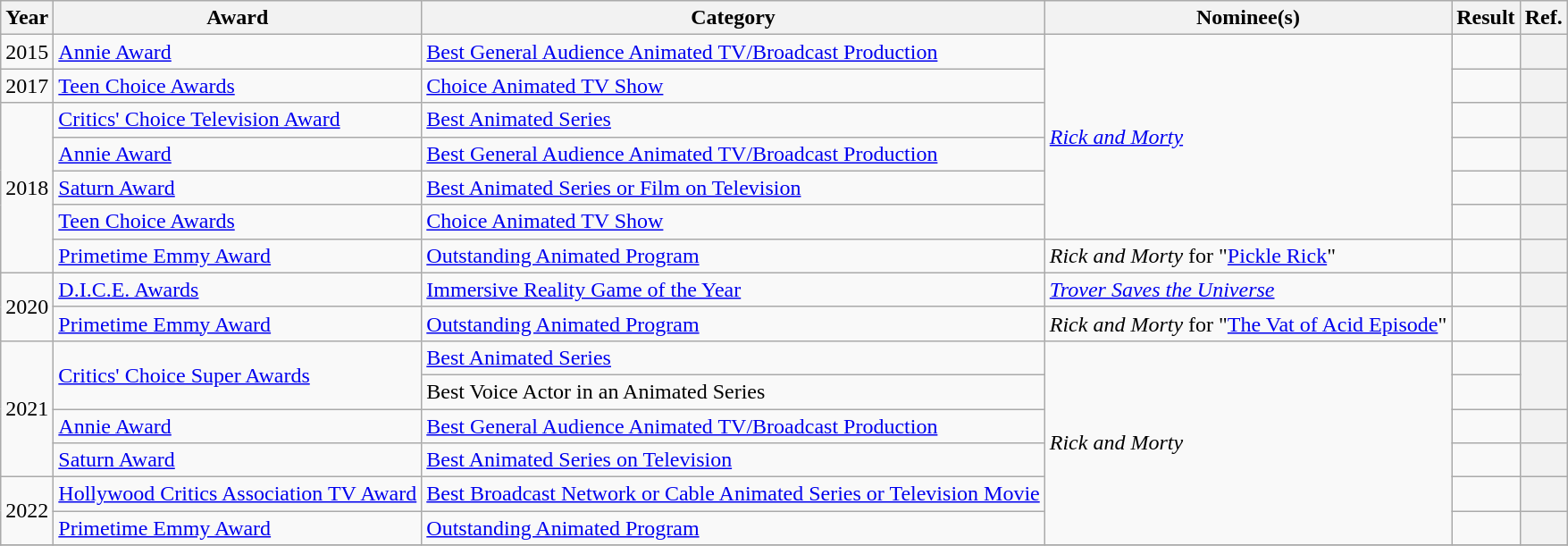<table class="wikitable sortable">
<tr>
<th>Year</th>
<th>Award</th>
<th>Category</th>
<th>Nominee(s)</th>
<th>Result</th>
<th>Ref.</th>
</tr>
<tr>
<td>2015</td>
<td><a href='#'>Annie Award</a></td>
<td><a href='#'>Best General Audience Animated TV/Broadcast Production</a></td>
<td rowspan="6"><em><a href='#'>Rick and Morty</a></em></td>
<td></td>
<th align=center></th>
</tr>
<tr>
<td>2017</td>
<td><a href='#'>Teen Choice Awards</a></td>
<td><a href='#'>Choice Animated TV Show</a></td>
<td></td>
<th align=center></th>
</tr>
<tr>
<td rowspan="5">2018</td>
<td><a href='#'>Critics' Choice Television Award</a></td>
<td><a href='#'>Best Animated Series</a></td>
<td></td>
<th align=center></th>
</tr>
<tr>
<td><a href='#'>Annie Award</a></td>
<td><a href='#'>Best General Audience Animated TV/Broadcast Production</a></td>
<td></td>
<th align=center></th>
</tr>
<tr>
<td><a href='#'>Saturn Award</a></td>
<td><a href='#'>Best Animated Series or Film on Television</a></td>
<td></td>
<th align=center></th>
</tr>
<tr>
<td><a href='#'>Teen Choice Awards</a></td>
<td><a href='#'>Choice Animated TV Show</a></td>
<td></td>
<th align=center></th>
</tr>
<tr>
<td><a href='#'>Primetime Emmy Award</a></td>
<td><a href='#'>Outstanding Animated Program</a></td>
<td><em>Rick and Morty</em> for "<a href='#'>Pickle Rick</a>"</td>
<td></td>
<th align=center></th>
</tr>
<tr>
<td rowspan="2">2020</td>
<td><a href='#'>D.I.C.E. Awards</a></td>
<td><a href='#'>Immersive Reality Game of the Year</a></td>
<td><em><a href='#'>Trover Saves the Universe</a></em></td>
<td></td>
<th align=center></th>
</tr>
<tr>
<td><a href='#'>Primetime Emmy Award</a></td>
<td><a href='#'>Outstanding Animated Program</a></td>
<td><em>Rick and Morty</em> for "<a href='#'>The Vat of Acid Episode</a>"</td>
<td></td>
<th align=center></th>
</tr>
<tr>
<td rowspan="4">2021</td>
<td rowspan="2"><a href='#'>Critics' Choice Super Awards</a></td>
<td><a href='#'>Best Animated Series</a></td>
<td rowspan="6"><em>Rick and Morty</em></td>
<td></td>
<th rowspan=2 align=center></th>
</tr>
<tr>
<td>Best Voice Actor in an Animated Series</td>
<td></td>
</tr>
<tr>
<td><a href='#'>Annie Award</a></td>
<td><a href='#'>Best General Audience Animated TV/Broadcast Production</a></td>
<td></td>
<th align=center></th>
</tr>
<tr>
<td><a href='#'>Saturn Award</a></td>
<td><a href='#'>Best Animated Series on Television</a></td>
<td></td>
<th align=center></th>
</tr>
<tr>
<td rowspan="2">2022</td>
<td><a href='#'>Hollywood Critics Association TV Award</a></td>
<td><a href='#'>Best Broadcast Network or Cable Animated Series or Television Movie</a></td>
<td></td>
<th align="center"></th>
</tr>
<tr>
<td><a href='#'>Primetime Emmy Award</a></td>
<td><a href='#'>Outstanding Animated Program</a></td>
<td></td>
<th align="center"></th>
</tr>
<tr>
</tr>
</table>
